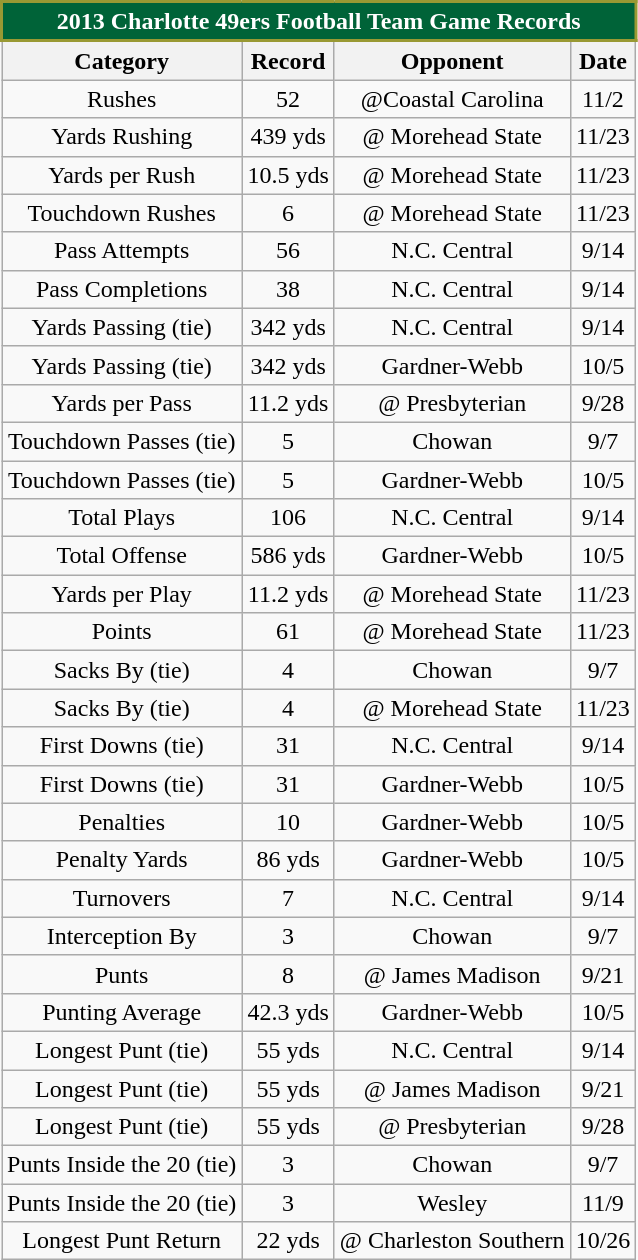<table class="wikitable sortable collapsible collapsed" style="text-align:center">
<tr>
<th colspan=4 style="background:#006338;color:#FFFFFF;border:2px solid #999933">2013 Charlotte 49ers Football Team Game Records</th>
</tr>
<tr>
<th>Category</th>
<th>Record</th>
<th>Opponent</th>
<th>Date</th>
</tr>
<tr>
<td>Rushes</td>
<td>52</td>
<td>@Coastal Carolina</td>
<td>11/2</td>
</tr>
<tr>
<td>Yards Rushing</td>
<td>439 yds</td>
<td>@ Morehead State</td>
<td>11/23</td>
</tr>
<tr>
<td>Yards per Rush</td>
<td>10.5 yds</td>
<td>@ Morehead State</td>
<td>11/23</td>
</tr>
<tr>
<td>Touchdown Rushes</td>
<td>6</td>
<td>@ Morehead State</td>
<td>11/23</td>
</tr>
<tr>
<td>Pass Attempts</td>
<td>56</td>
<td>N.C. Central</td>
<td>9/14</td>
</tr>
<tr>
<td>Pass Completions</td>
<td>38</td>
<td>N.C. Central</td>
<td>9/14</td>
</tr>
<tr>
<td>Yards Passing (tie)</td>
<td>342 yds</td>
<td>N.C. Central</td>
<td>9/14</td>
</tr>
<tr>
<td>Yards Passing (tie)</td>
<td>342 yds</td>
<td>Gardner-Webb</td>
<td>10/5</td>
</tr>
<tr>
<td>Yards per Pass</td>
<td>11.2 yds</td>
<td>@ Presbyterian</td>
<td>9/28</td>
</tr>
<tr>
<td>Touchdown Passes (tie)</td>
<td>5</td>
<td>Chowan</td>
<td>9/7</td>
</tr>
<tr>
<td>Touchdown Passes (tie)</td>
<td>5</td>
<td>Gardner-Webb</td>
<td>10/5</td>
</tr>
<tr>
<td>Total Plays</td>
<td>106</td>
<td>N.C. Central</td>
<td>9/14</td>
</tr>
<tr>
<td>Total Offense</td>
<td>586 yds</td>
<td>Gardner-Webb</td>
<td>10/5</td>
</tr>
<tr>
<td>Yards per Play</td>
<td>11.2 yds</td>
<td>@ Morehead State</td>
<td>11/23</td>
</tr>
<tr>
<td>Points</td>
<td>61</td>
<td>@ Morehead State</td>
<td>11/23</td>
</tr>
<tr>
<td>Sacks By (tie)</td>
<td>4</td>
<td>Chowan</td>
<td>9/7</td>
</tr>
<tr>
<td>Sacks By (tie)</td>
<td>4</td>
<td>@ Morehead State</td>
<td>11/23</td>
</tr>
<tr>
<td>First Downs (tie)</td>
<td>31</td>
<td>N.C. Central</td>
<td>9/14</td>
</tr>
<tr>
<td>First Downs (tie)</td>
<td>31</td>
<td>Gardner-Webb</td>
<td>10/5</td>
</tr>
<tr>
<td>Penalties</td>
<td>10</td>
<td>Gardner-Webb</td>
<td>10/5</td>
</tr>
<tr>
<td>Penalty Yards</td>
<td>86 yds</td>
<td>Gardner-Webb</td>
<td>10/5</td>
</tr>
<tr>
<td>Turnovers</td>
<td>7</td>
<td>N.C. Central</td>
<td>9/14</td>
</tr>
<tr>
<td>Interception By</td>
<td>3</td>
<td>Chowan</td>
<td>9/7</td>
</tr>
<tr>
<td>Punts</td>
<td>8</td>
<td>@ James Madison</td>
<td>9/21</td>
</tr>
<tr>
<td>Punting Average</td>
<td>42.3 yds</td>
<td>Gardner-Webb</td>
<td>10/5</td>
</tr>
<tr>
<td>Longest Punt (tie)</td>
<td>55 yds</td>
<td>N.C. Central</td>
<td>9/14</td>
</tr>
<tr>
<td>Longest Punt (tie)</td>
<td>55 yds</td>
<td>@ James Madison</td>
<td>9/21</td>
</tr>
<tr>
<td>Longest Punt (tie)</td>
<td>55 yds</td>
<td>@ Presbyterian</td>
<td>9/28</td>
</tr>
<tr>
<td>Punts Inside the 20 (tie)</td>
<td>3</td>
<td>Chowan</td>
<td>9/7</td>
</tr>
<tr>
<td>Punts Inside the 20 (tie)</td>
<td>3</td>
<td>Wesley</td>
<td>11/9</td>
</tr>
<tr>
<td>Longest Punt Return</td>
<td>22 yds</td>
<td>@ Charleston Southern</td>
<td>10/26</td>
</tr>
</table>
